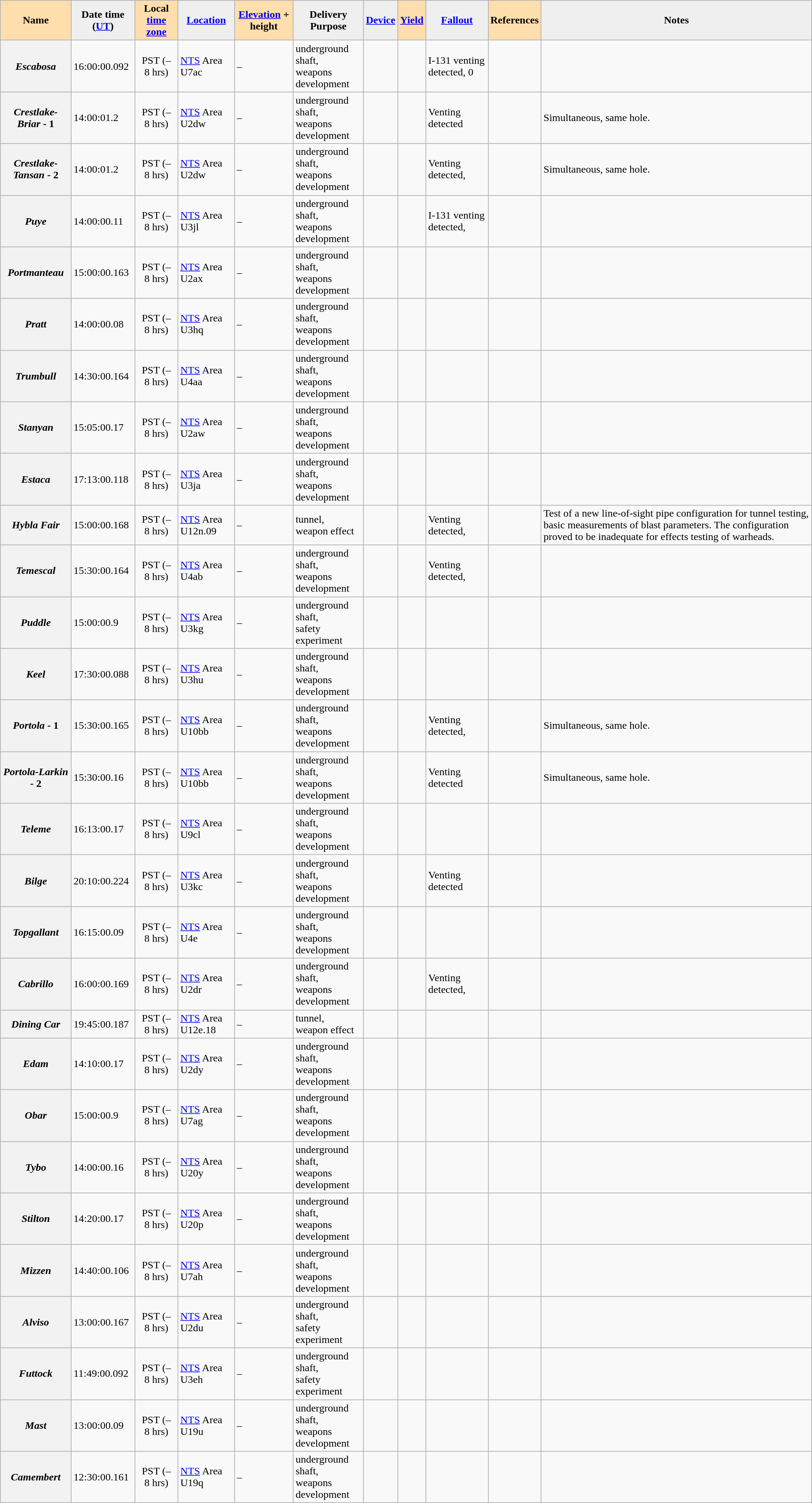<table class="wikitable sortable">
<tr>
<th style="background:#ffdead;">Name </th>
<th style="background:#efefef;">Date time (<a href='#'>UT</a>)</th>
<th style="background:#ffdead;">Local <a href='#'>time zone</a></th>
<th style="background:#efefef;"><a href='#'>Location</a></th>
<th style="background:#ffdead;"><a href='#'>Elevation</a> + height </th>
<th style="background:#efefef;">Delivery <br>Purpose </th>
<th style="background:#efefef;"><a href='#'>Device</a></th>
<th style="background:#ffdead;"><a href='#'>Yield</a></th>
<th style="background:#efefef;" class="unsortable"><a href='#'>Fallout</a></th>
<th style="background:#ffdead;" class="unsortable">References</th>
<th style="background:#efefef;" class="unsortable">Notes</th>
</tr>
<tr>
<th><em>Escabosa</em></th>
<td> 16:00:00.092</td>
<td style="text-align:center;">PST (–8 hrs)<br></td>
<td><a href='#'>NTS</a> Area U7ac </td>
<td> – </td>
<td>underground shaft,<br>weapons development</td>
<td></td>
<td style="text-align:center;"></td>
<td>I-131 venting detected, 0</td>
<td></td>
<td></td>
</tr>
<tr>
<th><em>Crestlake-Briar</em> - 1</th>
<td> 14:00:01.2</td>
<td style="text-align:center;">PST (–8 hrs)<br></td>
<td><a href='#'>NTS</a> Area U2dw </td>
<td> – </td>
<td>underground shaft,<br>weapons development</td>
<td></td>
<td style="text-align:center;"></td>
<td>Venting detected</td>
<td></td>
<td>Simultaneous, same hole.</td>
</tr>
<tr>
<th><em>Crestlake-Tansan</em> - 2</th>
<td> 14:00:01.2</td>
<td style="text-align:center;">PST (–8 hrs)<br></td>
<td><a href='#'>NTS</a> Area U2dw </td>
<td> – </td>
<td>underground shaft,<br>weapons development</td>
<td></td>
<td style="text-align:center;"></td>
<td>Venting detected, </td>
<td></td>
<td>Simultaneous, same hole.</td>
</tr>
<tr>
<th><em>Puye</em></th>
<td> 14:00:00.11</td>
<td style="text-align:center;">PST (–8 hrs)<br></td>
<td><a href='#'>NTS</a> Area U3jl </td>
<td> – </td>
<td>underground shaft,<br>weapons development</td>
<td></td>
<td style="text-align:center;"></td>
<td>I-131 venting detected, </td>
<td></td>
<td></td>
</tr>
<tr>
<th><em>Portmanteau</em></th>
<td> 15:00:00.163</td>
<td style="text-align:center;">PST (–8 hrs)<br></td>
<td><a href='#'>NTS</a> Area U2ax </td>
<td> – </td>
<td>underground shaft,<br>weapons development</td>
<td></td>
<td style="text-align:center;"></td>
<td></td>
<td></td>
<td></td>
</tr>
<tr>
<th><em>Pratt</em></th>
<td> 14:00:00.08</td>
<td style="text-align:center;">PST (–8 hrs)<br></td>
<td><a href='#'>NTS</a> Area U3hq </td>
<td> – </td>
<td>underground shaft,<br>weapons development</td>
<td></td>
<td style="text-align:center;"></td>
<td></td>
<td></td>
<td></td>
</tr>
<tr>
<th><em>Trumbull</em></th>
<td> 14:30:00.164</td>
<td style="text-align:center;">PST (–8 hrs)<br></td>
<td><a href='#'>NTS</a> Area U4aa </td>
<td> – </td>
<td>underground shaft,<br>weapons development</td>
<td></td>
<td style="text-align:center;"></td>
<td></td>
<td></td>
<td></td>
</tr>
<tr>
<th><em>Stanyan</em></th>
<td> 15:05:00.17</td>
<td style="text-align:center;">PST (–8 hrs)<br></td>
<td><a href='#'>NTS</a> Area U2aw </td>
<td> – </td>
<td>underground shaft,<br>weapons development</td>
<td></td>
<td style="text-align:center;"></td>
<td></td>
<td></td>
<td></td>
</tr>
<tr>
<th><em>Estaca</em></th>
<td> 17:13:00.118</td>
<td style="text-align:center;">PST (–8 hrs)<br></td>
<td><a href='#'>NTS</a> Area U3ja </td>
<td> – </td>
<td>underground shaft,<br>weapons development</td>
<td></td>
<td style="text-align:center;"></td>
<td></td>
<td></td>
<td></td>
</tr>
<tr>
<th><em>Hybla Fair</em></th>
<td> 15:00:00.168</td>
<td style="text-align:center;">PST (–8 hrs)<br></td>
<td><a href='#'>NTS</a> Area U12n.09 </td>
<td> – </td>
<td>tunnel,<br>weapon effect</td>
<td></td>
<td style="text-align:center;"></td>
<td>Venting detected, </td>
<td></td>
<td>Test of a new line-of-sight pipe configuration for tunnel testing, basic measurements of blast parameters. The configuration proved to be inadequate for effects testing of warheads.</td>
</tr>
<tr>
<th><em>Temescal</em></th>
<td> 15:30:00.164</td>
<td style="text-align:center;">PST (–8 hrs)<br></td>
<td><a href='#'>NTS</a> Area U4ab </td>
<td> – </td>
<td>underground shaft,<br>weapons development</td>
<td></td>
<td style="text-align:center;"></td>
<td>Venting detected, </td>
<td></td>
<td></td>
</tr>
<tr>
<th><em>Puddle</em></th>
<td> 15:00:00.9</td>
<td style="text-align:center;">PST (–8 hrs)<br></td>
<td><a href='#'>NTS</a> Area U3kg </td>
<td> – </td>
<td>underground shaft,<br>safety experiment</td>
<td></td>
<td style="text-align:center;"></td>
<td></td>
<td></td>
<td></td>
</tr>
<tr>
<th><em>Keel</em></th>
<td> 17:30:00.088</td>
<td style="text-align:center;">PST (–8 hrs)<br></td>
<td><a href='#'>NTS</a> Area U3hu </td>
<td> – </td>
<td>underground shaft,<br>weapons development</td>
<td></td>
<td style="text-align:center;"></td>
<td></td>
<td></td>
<td></td>
</tr>
<tr>
<th><em>Portola</em> - 1</th>
<td> 15:30:00.165</td>
<td style="text-align:center;">PST (–8 hrs)<br></td>
<td><a href='#'>NTS</a> Area U10bb </td>
<td> – </td>
<td>underground shaft,<br>weapons development</td>
<td></td>
<td style="text-align:center;"></td>
<td>Venting detected, </td>
<td></td>
<td>Simultaneous, same hole.</td>
</tr>
<tr>
<th><em>Portola-Larkin</em> - 2</th>
<td> 15:30:00.16</td>
<td style="text-align:center;">PST (–8 hrs)<br></td>
<td><a href='#'>NTS</a> Area U10bb </td>
<td> – </td>
<td>underground shaft,<br>weapons development</td>
<td></td>
<td style="text-align:center;"></td>
<td>Venting detected</td>
<td></td>
<td>Simultaneous, same hole.</td>
</tr>
<tr>
<th><em>Teleme</em></th>
<td> 16:13:00.17</td>
<td style="text-align:center;">PST (–8 hrs)<br></td>
<td><a href='#'>NTS</a> Area U9cl </td>
<td> – </td>
<td>underground shaft,<br>weapons development</td>
<td></td>
<td style="text-align:center;"></td>
<td></td>
<td></td>
<td></td>
</tr>
<tr>
<th><em>Bilge</em></th>
<td> 20:10:00.224</td>
<td style="text-align:center;">PST (–8 hrs)<br></td>
<td><a href='#'>NTS</a> Area U3kc </td>
<td> – </td>
<td>underground shaft,<br>weapons development</td>
<td></td>
<td style="text-align:center;"></td>
<td>Venting detected</td>
<td></td>
<td></td>
</tr>
<tr>
<th><em>Topgallant</em></th>
<td> 16:15:00.09</td>
<td style="text-align:center;">PST (–8 hrs)<br></td>
<td><a href='#'>NTS</a> Area U4e </td>
<td> – </td>
<td>underground shaft,<br>weapons development</td>
<td></td>
<td style="text-align:center;"></td>
<td></td>
<td></td>
<td></td>
</tr>
<tr>
<th><em>Cabrillo</em></th>
<td> 16:00:00.169</td>
<td style="text-align:center;">PST (–8 hrs)<br></td>
<td><a href='#'>NTS</a> Area U2dr </td>
<td> – </td>
<td>underground shaft,<br>weapons development</td>
<td></td>
<td style="text-align:center;"></td>
<td>Venting detected, </td>
<td></td>
<td></td>
</tr>
<tr>
<th><em>Dining Car</em></th>
<td> 19:45:00.187</td>
<td style="text-align:center;">PST (–8 hrs)<br></td>
<td><a href='#'>NTS</a> Area U12e.18 </td>
<td> – </td>
<td>tunnel,<br>weapon effect</td>
<td></td>
<td style="text-align:center;"></td>
<td></td>
<td></td>
<td></td>
</tr>
<tr>
<th><em>Edam</em></th>
<td> 14:10:00.17</td>
<td style="text-align:center;">PST (–8 hrs)<br></td>
<td><a href='#'>NTS</a> Area U2dy </td>
<td> – </td>
<td>underground shaft,<br>weapons development</td>
<td></td>
<td style="text-align:center;"></td>
<td></td>
<td></td>
<td></td>
</tr>
<tr>
<th><em>Obar</em></th>
<td> 15:00:00.9</td>
<td style="text-align:center;">PST (–8 hrs)<br></td>
<td><a href='#'>NTS</a> Area U7ag </td>
<td> – </td>
<td>underground shaft,<br>weapons development</td>
<td></td>
<td style="text-align:center;"></td>
<td></td>
<td></td>
<td></td>
</tr>
<tr>
<th><em>Tybo</em></th>
<td> 14:00:00.16</td>
<td style="text-align:center;">PST (–8 hrs)<br></td>
<td><a href='#'>NTS</a> Area U20y </td>
<td> – </td>
<td>underground shaft,<br>weapons development</td>
<td></td>
<td style="text-align:center;"></td>
<td></td>
<td></td>
<td></td>
</tr>
<tr>
<th><em>Stilton</em></th>
<td> 14:20:00.17</td>
<td style="text-align:center;">PST (–8 hrs)<br></td>
<td><a href='#'>NTS</a> Area U20p </td>
<td> – </td>
<td>underground shaft,<br>weapons development</td>
<td></td>
<td style="text-align:center;"></td>
<td></td>
<td></td>
<td></td>
</tr>
<tr>
<th><em>Mizzen</em></th>
<td> 14:40:00.106</td>
<td style="text-align:center;">PST (–8 hrs)<br></td>
<td><a href='#'>NTS</a> Area U7ah </td>
<td> – </td>
<td>underground shaft,<br>weapons development</td>
<td></td>
<td style="text-align:center;"></td>
<td></td>
<td></td>
<td></td>
</tr>
<tr>
<th><em>Alviso</em></th>
<td> 13:00:00.167</td>
<td style="text-align:center;">PST (–8 hrs)<br></td>
<td><a href='#'>NTS</a> Area U2du </td>
<td> – </td>
<td>underground shaft,<br>safety experiment</td>
<td></td>
<td style="text-align:center;"></td>
<td></td>
<td></td>
<td></td>
</tr>
<tr>
<th><em>Futtock</em></th>
<td> 11:49:00.092</td>
<td style="text-align:center;">PST (–8 hrs)<br></td>
<td><a href='#'>NTS</a> Area U3eh </td>
<td> – </td>
<td>underground shaft,<br>safety experiment</td>
<td></td>
<td style="text-align:center;"></td>
<td></td>
<td></td>
<td></td>
</tr>
<tr>
<th><em>Mast</em></th>
<td> 13:00:00.09</td>
<td style="text-align:center;">PST (–8 hrs)<br></td>
<td><a href='#'>NTS</a> Area U19u </td>
<td> – </td>
<td>underground shaft,<br>weapons development</td>
<td></td>
<td style="text-align:center;"></td>
<td></td>
<td></td>
<td></td>
</tr>
<tr>
<th><em>Camembert</em></th>
<td> 12:30:00.161</td>
<td style="text-align:center;">PST (–8 hrs)<br></td>
<td><a href='#'>NTS</a> Area U19q </td>
<td> – </td>
<td>underground shaft,<br>weapons development</td>
<td></td>
<td style="text-align:center;"></td>
<td></td>
<td></td>
<td></td>
</tr>
</table>
